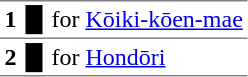<table border="1" cellspacing="0" cellpadding="3" frame="hsides" rules="rows" style="margin-top:.4em; text-align:left">
<tr>
<th>1</th>
<td><span>█</span></td>
<td>for <a href='#'>Kōiki-kōen-mae</a></td>
</tr>
<tr>
<th>2</th>
<td><span>█</span></td>
<td>for <a href='#'>Hondōri</a></td>
</tr>
</table>
